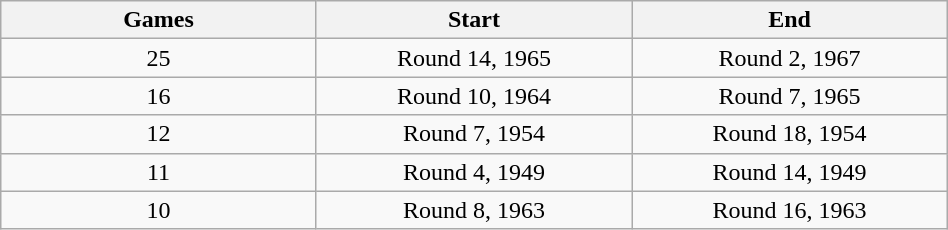<table class="wikitable" width="50%" style="text-align: center;">
<tr>
<th width="10%">Games</th>
<th width="10%">Start</th>
<th width="10%">End</th>
</tr>
<tr>
<td>25</td>
<td>Round 14, 1965</td>
<td>Round 2, 1967</td>
</tr>
<tr>
<td>16</td>
<td>Round 10, 1964</td>
<td>Round 7, 1965</td>
</tr>
<tr>
<td>12</td>
<td>Round 7, 1954</td>
<td>Round 18, 1954</td>
</tr>
<tr>
<td>11</td>
<td>Round 4, 1949</td>
<td>Round 14, 1949</td>
</tr>
<tr>
<td>10</td>
<td>Round 8, 1963</td>
<td>Round 16, 1963</td>
</tr>
</table>
